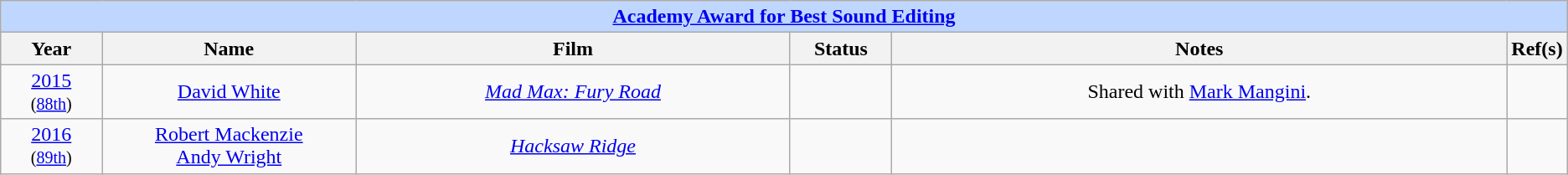<table class="wikitable" style="text-align: center">
<tr style="background:#bfd7ff;">
<td colspan="6" style="text-align:center;"><strong><a href='#'>Academy Award for Best Sound Editing</a></strong></td>
</tr>
<tr style="background:#ebf5ff;">
<th style="width:75px;">Year</th>
<th style="width:200px;">Name</th>
<th style="width:350px;">Film</th>
<th style="width:75px;">Status</th>
<th style="width:500px;">Notes</th>
<th width="3">Ref(s)</th>
</tr>
<tr>
<td align=center><a href='#'>2015</a><br><small>(<a href='#'>88th</a>)</small></td>
<td><a href='#'>David White</a></td>
<td><em><a href='#'>Mad Max: Fury Road</a></em></td>
<td></td>
<td>Shared with <a href='#'>Mark Mangini</a>.</td>
<td></td>
</tr>
<tr>
<td><a href='#'>2016</a><br><small>(<a href='#'>89th</a>)</small></td>
<td><a href='#'>Robert Mackenzie</a><br><a href='#'>Andy Wright</a></td>
<td><em><a href='#'>Hacksaw Ridge</a></em></td>
<td></td>
<td></td>
<td></td>
</tr>
</table>
